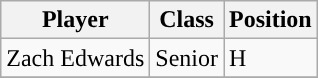<table class="wikitable">
<tr>
<th style="text-align:center; ">Player</th>
<th style="text-align:center; ">Class</th>
<th style="text-align:center; ">Position</th>
</tr>
<tr>
<td>Zach Edwards</td>
<td>Senior</td>
<td>H</td>
</tr>
<tr>
</tr>
</table>
